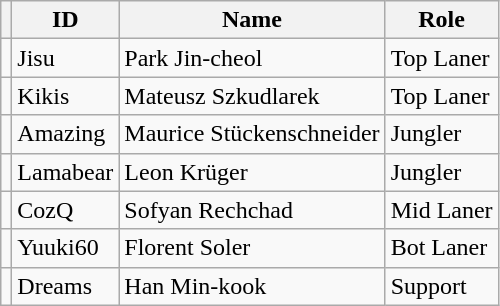<table class="wikitable">
<tr>
<th></th>
<th>ID</th>
<th>Name</th>
<th>Role</th>
</tr>
<tr>
<td></td>
<td>Jisu</td>
<td>Park Jin-cheol</td>
<td>Top Laner</td>
</tr>
<tr>
<td></td>
<td>Kikis</td>
<td>Mateusz Szkudlarek</td>
<td>Top Laner</td>
</tr>
<tr>
<td></td>
<td>Amazing</td>
<td>Maurice Stückenschneider</td>
<td>Jungler</td>
</tr>
<tr>
<td></td>
<td>Lamabear</td>
<td>Leon Krüger</td>
<td>Jungler</td>
</tr>
<tr>
<td></td>
<td>CozQ</td>
<td>Sofyan Rechchad</td>
<td>Mid Laner</td>
</tr>
<tr>
<td></td>
<td>Yuuki60</td>
<td>Florent Soler</td>
<td>Bot Laner</td>
</tr>
<tr>
<td></td>
<td>Dreams</td>
<td>Han Min-kook</td>
<td>Support</td>
</tr>
</table>
